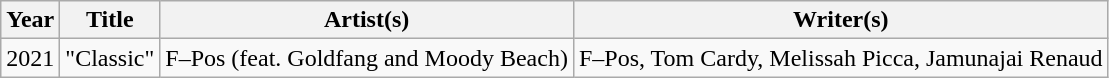<table class="wikitable">
<tr>
<th scope="col">Year</th>
<th scope="col">Title</th>
<th scope="col">Artist(s)</th>
<th scope="col">Writer(s)</th>
</tr>
<tr>
<td>2021</td>
<td>"Classic"</td>
<td>F–Pos (feat. Goldfang and Moody Beach)</td>
<td>F–Pos, Tom Cardy, Melissah Picca, Jamunajai Renaud</td>
</tr>
</table>
